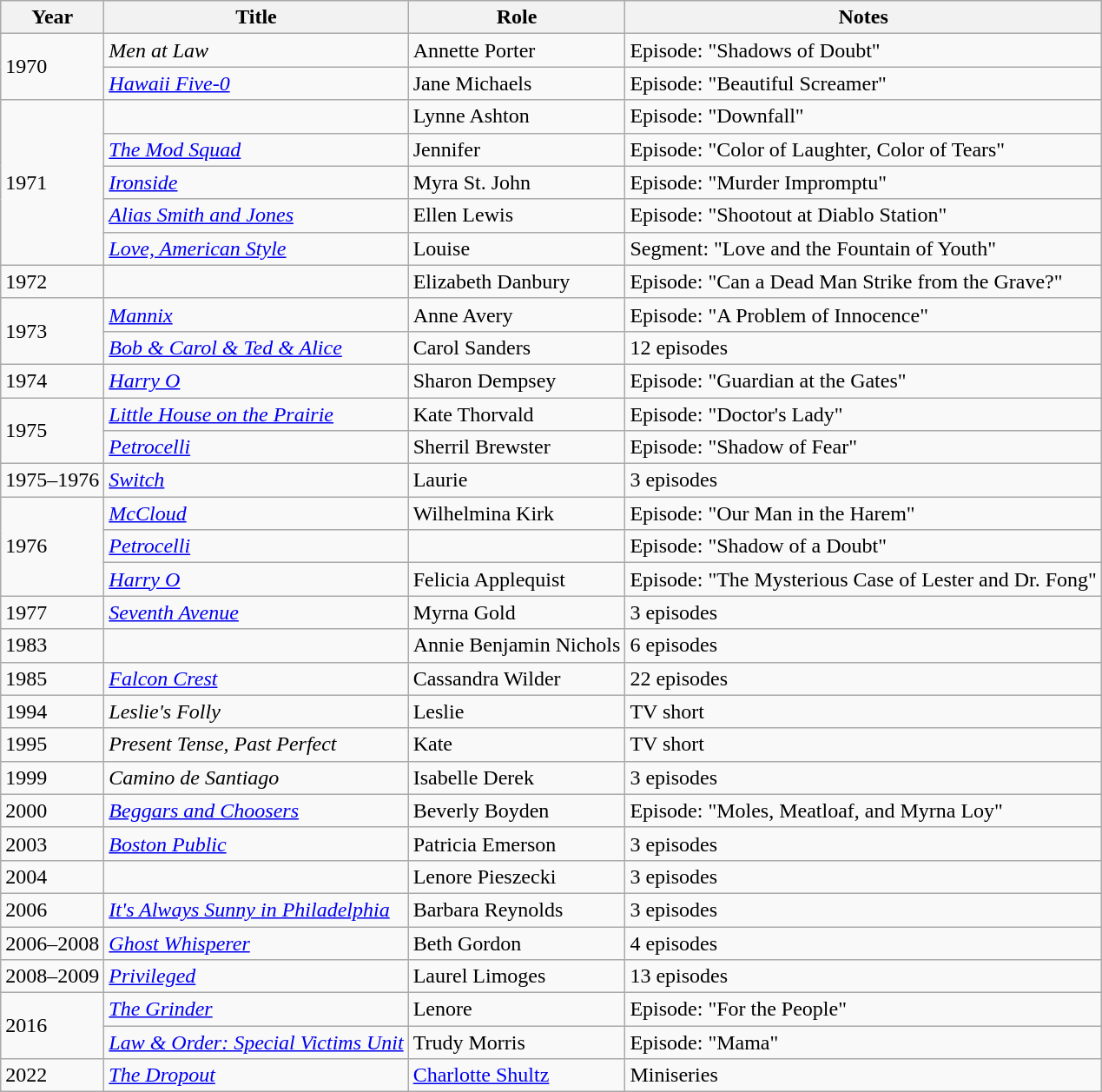<table class="wikitable sortable">
<tr>
<th>Year</th>
<th>Title</th>
<th>Role</th>
<th class="unsortable">Notes</th>
</tr>
<tr>
<td rowspan="2">1970</td>
<td><em>Men at Law</em></td>
<td>Annette Porter</td>
<td>Episode: "Shadows of Doubt"</td>
</tr>
<tr>
<td><em><a href='#'>Hawaii Five-0</a></em></td>
<td>Jane Michaels</td>
<td>Episode: "Beautiful Screamer"</td>
</tr>
<tr>
<td rowspan="5">1971</td>
<td><em></em></td>
<td>Lynne Ashton</td>
<td>Episode: "Downfall"</td>
</tr>
<tr>
<td><em><a href='#'>The Mod Squad</a></em></td>
<td>Jennifer</td>
<td>Episode: "Color of Laughter, Color of Tears"</td>
</tr>
<tr>
<td><em><a href='#'>Ironside</a></em></td>
<td>Myra St. John</td>
<td>Episode: "Murder Impromptu"</td>
</tr>
<tr>
<td><em><a href='#'>Alias Smith and Jones</a></em></td>
<td>Ellen Lewis</td>
<td>Episode: "Shootout at Diablo Station"</td>
</tr>
<tr>
<td><em><a href='#'>Love, American Style</a></em></td>
<td>Louise</td>
<td>Segment: "Love and the Fountain of Youth"</td>
</tr>
<tr>
<td>1972</td>
<td><em></em></td>
<td>Elizabeth Danbury</td>
<td>Episode: "Can a Dead Man Strike from the Grave?"</td>
</tr>
<tr>
<td rowspan="2">1973</td>
<td><em><a href='#'>Mannix</a></em></td>
<td>Anne Avery</td>
<td>Episode: "A Problem of Innocence"</td>
</tr>
<tr>
<td><em><a href='#'>Bob & Carol & Ted & Alice</a></em></td>
<td>Carol Sanders</td>
<td>12 episodes</td>
</tr>
<tr>
<td>1974</td>
<td><em><a href='#'>Harry O</a></em></td>
<td>Sharon Dempsey</td>
<td>Episode: "Guardian at the Gates"</td>
</tr>
<tr>
<td rowspan="2">1975</td>
<td><em><a href='#'>Little House on the Prairie</a></em></td>
<td>Kate Thorvald</td>
<td>Episode: "Doctor's Lady"</td>
</tr>
<tr>
<td><em><a href='#'>Petrocelli</a></em></td>
<td>Sherril Brewster</td>
<td>Episode: "Shadow of Fear"</td>
</tr>
<tr>
<td>1975–1976</td>
<td><em><a href='#'>Switch</a></em></td>
<td>Laurie</td>
<td>3 episodes</td>
</tr>
<tr>
<td rowspan="3">1976</td>
<td><em><a href='#'>McCloud</a></em></td>
<td>Wilhelmina Kirk</td>
<td>Episode: "Our Man in the Harem"</td>
</tr>
<tr>
<td><em><a href='#'>Petrocelli</a></em></td>
<td></td>
<td>Episode: "Shadow of a Doubt"</td>
</tr>
<tr>
<td><em><a href='#'>Harry O</a></em></td>
<td>Felicia Applequist</td>
<td>Episode: "The Mysterious Case of Lester and Dr. Fong"</td>
</tr>
<tr>
<td>1977</td>
<td><em><a href='#'>Seventh Avenue</a></em></td>
<td>Myrna Gold</td>
<td>3 episodes</td>
</tr>
<tr>
<td>1983</td>
<td><em></em></td>
<td>Annie Benjamin Nichols</td>
<td>6 episodes</td>
</tr>
<tr>
<td>1985</td>
<td><em><a href='#'>Falcon Crest</a></em></td>
<td>Cassandra Wilder</td>
<td>22 episodes</td>
</tr>
<tr>
<td>1994</td>
<td><em>Leslie's Folly</em></td>
<td>Leslie</td>
<td>TV short</td>
</tr>
<tr>
<td>1995</td>
<td><em>Present Tense, Past Perfect</em></td>
<td>Kate</td>
<td>TV short</td>
</tr>
<tr>
<td>1999</td>
<td><em>Camino de Santiago</em></td>
<td>Isabelle Derek</td>
<td>3 episodes</td>
</tr>
<tr>
<td>2000</td>
<td><em><a href='#'>Beggars and Choosers</a></em></td>
<td>Beverly Boyden</td>
<td>Episode: "Moles, Meatloaf, and Myrna Loy"</td>
</tr>
<tr>
<td>2003</td>
<td><em><a href='#'>Boston Public</a></em></td>
<td>Patricia Emerson</td>
<td>3 episodes</td>
</tr>
<tr>
<td>2004</td>
<td><em></em></td>
<td>Lenore Pieszecki</td>
<td>3 episodes</td>
</tr>
<tr>
<td>2006</td>
<td><em><a href='#'>It's Always Sunny in Philadelphia</a></em></td>
<td>Barbara Reynolds</td>
<td>3 episodes</td>
</tr>
<tr>
<td>2006–2008</td>
<td><em><a href='#'>Ghost Whisperer</a></em></td>
<td>Beth Gordon</td>
<td>4 episodes</td>
</tr>
<tr>
<td>2008–2009</td>
<td><em><a href='#'>Privileged</a></em></td>
<td>Laurel Limoges</td>
<td>13 episodes</td>
</tr>
<tr>
<td rowspan="2">2016</td>
<td><em><a href='#'>The Grinder</a></em></td>
<td>Lenore</td>
<td>Episode: "For the People"</td>
</tr>
<tr>
<td><em><a href='#'>Law & Order: Special Victims Unit</a></em></td>
<td>Trudy Morris</td>
<td>Episode: "Mama"</td>
</tr>
<tr>
<td>2022</td>
<td><em><a href='#'>The Dropout</a></em></td>
<td><a href='#'>Charlotte Shultz</a></td>
<td>Miniseries</td>
</tr>
</table>
